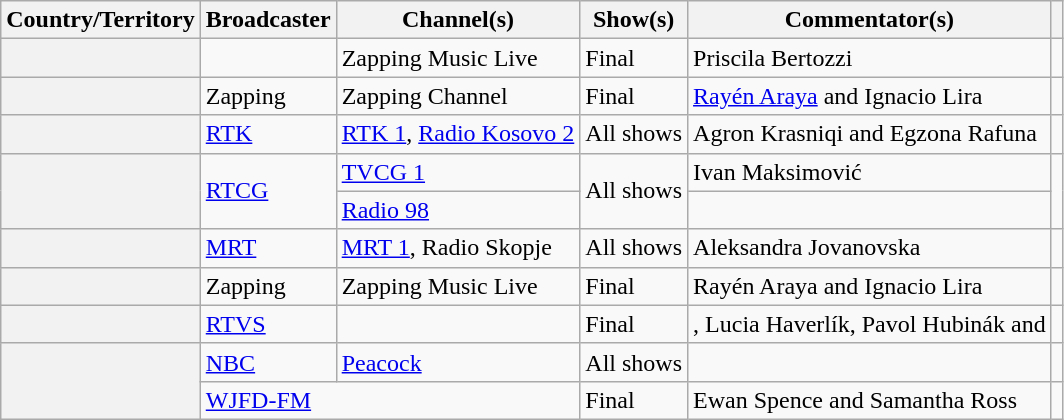<table class="wikitable plainrowheaders">
<tr>
<th scope="col">Country/Territory</th>
<th scope="col">Broadcaster</th>
<th scope="col">Channel(s)</th>
<th scope="col">Show(s)</th>
<th scope="col">Commentator(s)</th>
<th scope="col"></th>
</tr>
<tr>
<th scope="row"></th>
<td></td>
<td>Zapping Music Live</td>
<td>Final</td>
<td>Priscila Bertozzi</td>
<td></td>
</tr>
<tr>
<th scope="row"></th>
<td>Zapping</td>
<td>Zapping Channel</td>
<td>Final</td>
<td><a href='#'>Rayén Araya</a> and Ignacio Lira</td>
<td></td>
</tr>
<tr>
<th scope="row"></th>
<td><a href='#'>RTK</a></td>
<td><a href='#'>RTK 1</a>, <a href='#'>Radio Kosovo 2</a></td>
<td>All shows</td>
<td>Agron Krasniqi and Egzona Rafuna</td>
<td></td>
</tr>
<tr>
<th scope="rowgroup" rowspan="2"></th>
<td rowspan="2"><a href='#'>RTCG</a></td>
<td><a href='#'>TVCG 1</a></td>
<td rowspan="2">All shows</td>
<td>Ivan Maksimović</td>
<td rowspan="2"></td>
</tr>
<tr>
<td><a href='#'>Radio 98</a></td>
<td></td>
</tr>
<tr>
<th scope="row"></th>
<td><a href='#'>MRT</a></td>
<td><a href='#'>MRT 1</a>, Radio Skopje</td>
<td>All shows</td>
<td>Aleksandra Jovanovska</td>
<td></td>
</tr>
<tr>
<th scope="row"></th>
<td>Zapping</td>
<td>Zapping Music Live</td>
<td>Final</td>
<td>Rayén Araya and Ignacio Lira</td>
<td></td>
</tr>
<tr>
<th scope="row"></th>
<td><a href='#'>RTVS</a></td>
<td></td>
<td>Final</td>
<td>, Lucia Haverlík, Pavol Hubinák and </td>
<td></td>
</tr>
<tr>
<th rowspan="2" scope="row"></th>
<td><a href='#'>NBC</a></td>
<td><a href='#'>Peacock</a></td>
<td>All shows</td>
<td></td>
<td></td>
</tr>
<tr>
<td colspan="2"><a href='#'>WJFD-FM</a></td>
<td>Final</td>
<td>Ewan Spence and Samantha Ross</td>
<td></td>
</tr>
</table>
